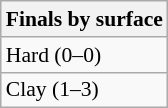<table class=wikitable style=font-size:90%>
<tr>
<th>Finals by surface</th>
</tr>
<tr>
<td>Hard (0–0)</td>
</tr>
<tr>
<td>Clay (1–3)</td>
</tr>
</table>
